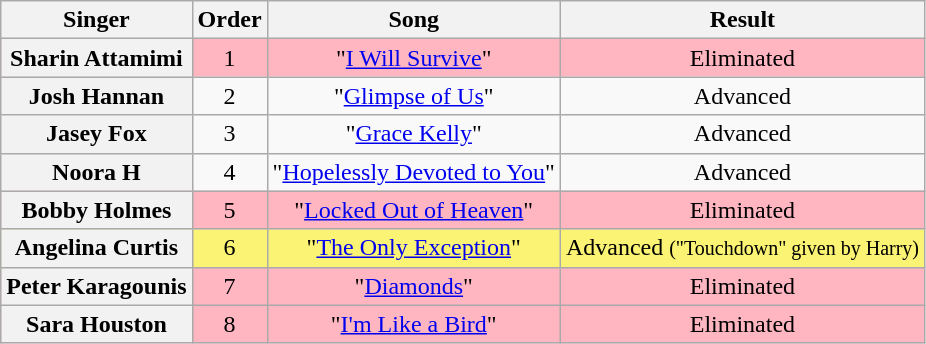<table class="wikitable plainrowheaders" style="text-align:center;">
<tr>
<th scope="col">Singer</th>
<th scope="col">Order</th>
<th scope="col">Song</th>
<th scope="col">Result</th>
</tr>
<tr style="background-color:lightpink">
<th>Sharin Attamimi</th>
<td>1</td>
<td>"<a href='#'>I Will Survive</a>"</td>
<td>Eliminated</td>
</tr>
<tr>
<th>Josh Hannan</th>
<td>2</td>
<td>"<a href='#'>Glimpse of Us</a>"</td>
<td>Advanced</td>
</tr>
<tr>
<th>Jasey Fox</th>
<td>3</td>
<td>"<a href='#'>Grace Kelly</a>"</td>
<td>Advanced</td>
</tr>
<tr>
<th>Noora H</th>
<td>4</td>
<td>"<a href='#'>Hopelessly Devoted to You</a>"</td>
<td>Advanced</td>
</tr>
<tr style="background-color:lightpink">
<th>Bobby Holmes</th>
<td>5</td>
<td>"<a href='#'>Locked Out of Heaven</a>"</td>
<td>Eliminated</td>
</tr>
<tr style="background-color:#fbf373"|>
<th>Angelina Curtis</th>
<td>6</td>
<td>"<a href='#'>The Only Exception</a>"</td>
<td>Advanced <small>("Touchdown" given by Harry)</small></td>
</tr>
<tr style="background-color:lightpink">
<th>Peter Karagounis</th>
<td>7</td>
<td>"<a href='#'>Diamonds</a>"</td>
<td>Eliminated</td>
</tr>
<tr style="background-color:lightpink">
<th>Sara Houston</th>
<td>8</td>
<td>"<a href='#'>I'm Like a Bird</a>"</td>
<td>Eliminated</td>
</tr>
</table>
